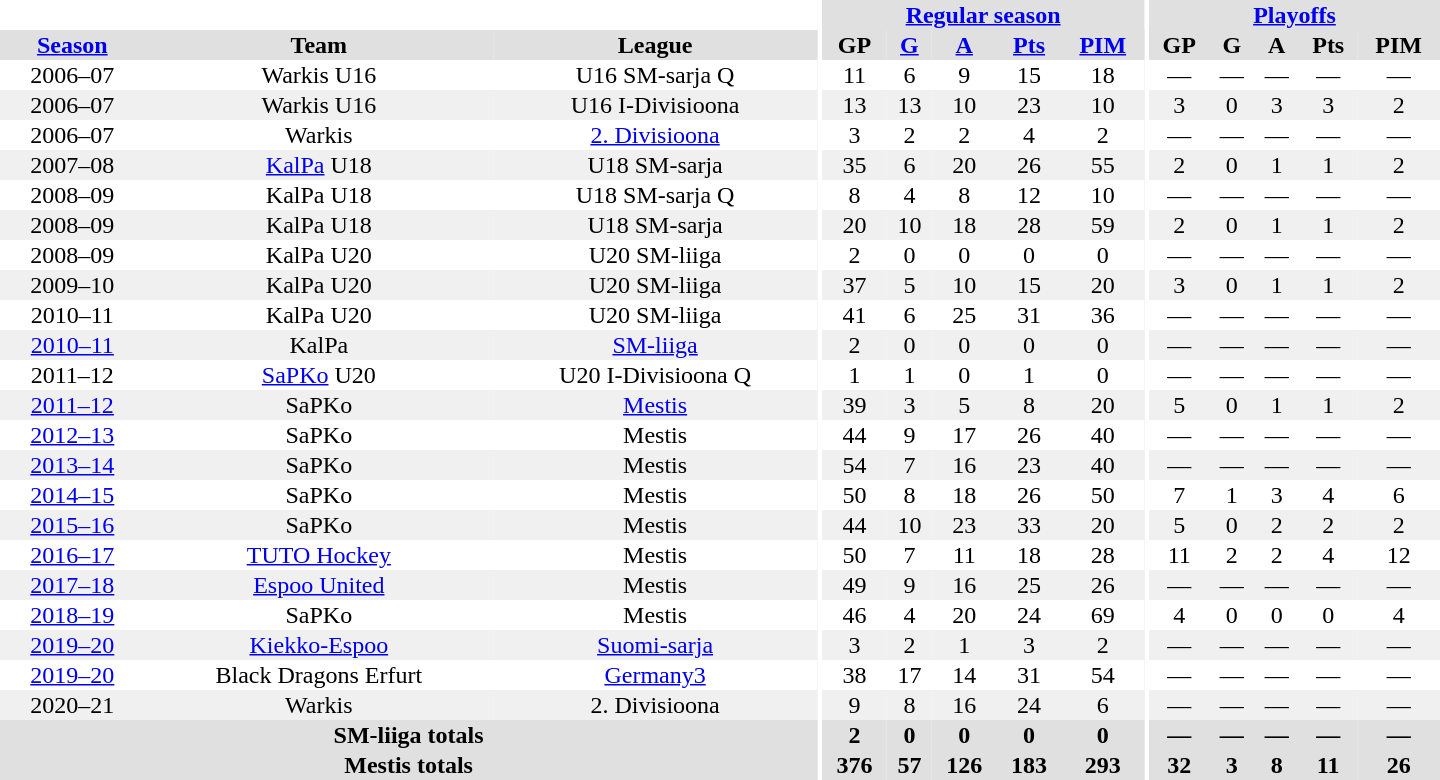<table border="0" cellpadding="1" cellspacing="0" style="text-align:center; width:60em">
<tr bgcolor="#e0e0e0">
<th colspan="3" bgcolor="#ffffff"></th>
<th rowspan="99" bgcolor="#ffffff"></th>
<th colspan="5"><a href='#'>Regular season</a></th>
<th rowspan="99" bgcolor="#ffffff"></th>
<th colspan="5"><a href='#'>Playoffs</a></th>
</tr>
<tr bgcolor="#e0e0e0">
<th><a href='#'>Season</a></th>
<th>Team</th>
<th>League</th>
<th>GP</th>
<th><a href='#'>G</a></th>
<th><a href='#'>A</a></th>
<th><a href='#'>Pts</a></th>
<th><a href='#'>PIM</a></th>
<th>GP</th>
<th>G</th>
<th>A</th>
<th>Pts</th>
<th>PIM</th>
</tr>
<tr>
<td>2006–07</td>
<td>Warkis U16</td>
<td>U16 SM-sarja Q</td>
<td>11</td>
<td>6</td>
<td>9</td>
<td>15</td>
<td>18</td>
<td>—</td>
<td>—</td>
<td>—</td>
<td>—</td>
<td>—</td>
</tr>
<tr bgcolor="#f0f0f0">
<td>2006–07</td>
<td>Warkis U16</td>
<td>U16 I-Divisioona</td>
<td>13</td>
<td>13</td>
<td>10</td>
<td>23</td>
<td>10</td>
<td>3</td>
<td>0</td>
<td>3</td>
<td>3</td>
<td>2</td>
</tr>
<tr>
<td>2006–07</td>
<td>Warkis</td>
<td><a href='#'>2. Divisioona</a></td>
<td>3</td>
<td>2</td>
<td>2</td>
<td>4</td>
<td>2</td>
<td>—</td>
<td>—</td>
<td>—</td>
<td>—</td>
<td>—</td>
</tr>
<tr bgcolor="#f0f0f0">
<td>2007–08</td>
<td><a href='#'>KalPa</a> U18</td>
<td>U18 SM-sarja</td>
<td>35</td>
<td>6</td>
<td>20</td>
<td>26</td>
<td>55</td>
<td>2</td>
<td>0</td>
<td>1</td>
<td>1</td>
<td>2</td>
</tr>
<tr>
<td>2008–09</td>
<td>KalPa U18</td>
<td>U18 SM-sarja Q</td>
<td>8</td>
<td>4</td>
<td>8</td>
<td>12</td>
<td>10</td>
<td>—</td>
<td>—</td>
<td>—</td>
<td>—</td>
<td>—</td>
</tr>
<tr bgcolor="#f0f0f0">
<td>2008–09</td>
<td>KalPa U18</td>
<td>U18 SM-sarja</td>
<td>20</td>
<td>10</td>
<td>18</td>
<td>28</td>
<td>59</td>
<td>2</td>
<td>0</td>
<td>1</td>
<td>1</td>
<td>2</td>
</tr>
<tr>
<td>2008–09</td>
<td>KalPa U20</td>
<td>U20 SM-liiga</td>
<td>2</td>
<td>0</td>
<td>0</td>
<td>0</td>
<td>0</td>
<td>—</td>
<td>—</td>
<td>—</td>
<td>—</td>
<td>—</td>
</tr>
<tr bgcolor="#f0f0f0">
<td>2009–10</td>
<td>KalPa U20</td>
<td>U20 SM-liiga</td>
<td>37</td>
<td>5</td>
<td>10</td>
<td>15</td>
<td>20</td>
<td>3</td>
<td>0</td>
<td>1</td>
<td>1</td>
<td>2</td>
</tr>
<tr>
<td>2010–11</td>
<td>KalPa U20</td>
<td>U20 SM-liiga</td>
<td>41</td>
<td>6</td>
<td>25</td>
<td>31</td>
<td>36</td>
<td>—</td>
<td>—</td>
<td>—</td>
<td>—</td>
<td>—</td>
</tr>
<tr bgcolor="#f0f0f0">
<td><a href='#'>2010–11</a></td>
<td>KalPa</td>
<td><a href='#'>SM-liiga</a></td>
<td>2</td>
<td>0</td>
<td>0</td>
<td>0</td>
<td>0</td>
<td>—</td>
<td>—</td>
<td>—</td>
<td>—</td>
<td>—</td>
</tr>
<tr>
<td>2011–12</td>
<td><a href='#'>SaPKo</a> U20</td>
<td>U20 I-Divisioona Q</td>
<td>1</td>
<td>1</td>
<td>0</td>
<td>1</td>
<td>0</td>
<td>—</td>
<td>—</td>
<td>—</td>
<td>—</td>
<td>—</td>
</tr>
<tr bgcolor="#f0f0f0">
<td><a href='#'>2011–12</a></td>
<td>SaPKo</td>
<td><a href='#'>Mestis</a></td>
<td>39</td>
<td>3</td>
<td>5</td>
<td>8</td>
<td>20</td>
<td>5</td>
<td>0</td>
<td>1</td>
<td>1</td>
<td>2</td>
</tr>
<tr>
<td><a href='#'>2012–13</a></td>
<td>SaPKo</td>
<td>Mestis</td>
<td>44</td>
<td>9</td>
<td>17</td>
<td>26</td>
<td>40</td>
<td>—</td>
<td>—</td>
<td>—</td>
<td>—</td>
<td>—</td>
</tr>
<tr bgcolor="#f0f0f0">
<td><a href='#'>2013–14</a></td>
<td>SaPKo</td>
<td>Mestis</td>
<td>54</td>
<td>7</td>
<td>16</td>
<td>23</td>
<td>40</td>
<td>—</td>
<td>—</td>
<td>—</td>
<td>—</td>
<td>—</td>
</tr>
<tr>
<td><a href='#'>2014–15</a></td>
<td>SaPKo</td>
<td>Mestis</td>
<td>50</td>
<td>8</td>
<td>18</td>
<td>26</td>
<td>50</td>
<td>7</td>
<td>1</td>
<td>3</td>
<td>4</td>
<td>6</td>
</tr>
<tr bgcolor="#f0f0f0">
<td><a href='#'>2015–16</a></td>
<td>SaPKo</td>
<td>Mestis</td>
<td>44</td>
<td>10</td>
<td>23</td>
<td>33</td>
<td>20</td>
<td>5</td>
<td>0</td>
<td>2</td>
<td>2</td>
<td>2</td>
</tr>
<tr>
<td><a href='#'>2016–17</a></td>
<td><a href='#'>TUTO Hockey</a></td>
<td>Mestis</td>
<td>50</td>
<td>7</td>
<td>11</td>
<td>18</td>
<td>28</td>
<td>11</td>
<td>2</td>
<td>2</td>
<td>4</td>
<td>12</td>
</tr>
<tr bgcolor="#f0f0f0">
<td><a href='#'>2017–18</a></td>
<td><a href='#'>Espoo United</a></td>
<td>Mestis</td>
<td>49</td>
<td>9</td>
<td>16</td>
<td>25</td>
<td>26</td>
<td>—</td>
<td>—</td>
<td>—</td>
<td>—</td>
<td>—</td>
</tr>
<tr>
<td><a href='#'>2018–19</a></td>
<td>SaPKo</td>
<td>Mestis</td>
<td>46</td>
<td>4</td>
<td>20</td>
<td>24</td>
<td>69</td>
<td>4</td>
<td>0</td>
<td>0</td>
<td>0</td>
<td>4</td>
</tr>
<tr bgcolor="#f0f0f0">
<td><a href='#'>2019–20</a></td>
<td><a href='#'>Kiekko-Espoo</a></td>
<td><a href='#'>Suomi-sarja</a></td>
<td>3</td>
<td>2</td>
<td>1</td>
<td>3</td>
<td>2</td>
<td>—</td>
<td>—</td>
<td>—</td>
<td>—</td>
<td>—</td>
</tr>
<tr>
<td><a href='#'>2019–20</a></td>
<td>Black Dragons Erfurt</td>
<td><a href='#'>Germany3</a></td>
<td>38</td>
<td>17</td>
<td>14</td>
<td>31</td>
<td>54</td>
<td>—</td>
<td>—</td>
<td>—</td>
<td>—</td>
<td>—</td>
</tr>
<tr bgcolor="#f0f0f0">
<td>2020–21</td>
<td>Warkis</td>
<td>2. Divisioona</td>
<td>9</td>
<td>8</td>
<td>16</td>
<td>24</td>
<td>6</td>
<td>—</td>
<td>—</td>
<td>—</td>
<td>—</td>
<td>—</td>
</tr>
<tr>
</tr>
<tr ALIGN="center" bgcolor="#e0e0e0">
<th colspan="3">SM-liiga totals</th>
<th ALIGN="center">2</th>
<th ALIGN="center">0</th>
<th ALIGN="center">0</th>
<th ALIGN="center">0</th>
<th ALIGN="center">0</th>
<th ALIGN="center">—</th>
<th ALIGN="center">—</th>
<th ALIGN="center">—</th>
<th ALIGN="center">—</th>
<th ALIGN="center">—</th>
</tr>
<tr>
</tr>
<tr ALIGN="center" bgcolor="#e0e0e0">
<th colspan="3">Mestis totals</th>
<th ALIGN="center">376</th>
<th ALIGN="center">57</th>
<th ALIGN="center">126</th>
<th ALIGN="center">183</th>
<th ALIGN="center">293</th>
<th ALIGN="center">32</th>
<th ALIGN="center">3</th>
<th ALIGN="center">8</th>
<th ALIGN="center">11</th>
<th ALIGN="center">26</th>
</tr>
</table>
